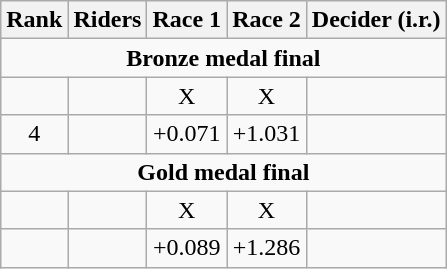<table class="wikitable" style="text-align:center">
<tr>
<th>Rank</th>
<th>Riders</th>
<th>Race 1</th>
<th>Race 2</th>
<th>Decider (i.r.)</th>
</tr>
<tr>
<td colspan=5><strong>Bronze medal final</strong></td>
</tr>
<tr>
<td></td>
<td align="left"></td>
<td>X</td>
<td>X</td>
<td></td>
</tr>
<tr>
<td>4</td>
<td align="left"></td>
<td>+0.071</td>
<td>+1.031</td>
<td></td>
</tr>
<tr>
<td colspan=5><strong>Gold medal final</strong></td>
</tr>
<tr>
<td></td>
<td align="left"></td>
<td>X</td>
<td>X</td>
<td></td>
</tr>
<tr>
<td></td>
<td align="left"></td>
<td>+0.089</td>
<td>+1.286</td>
<td></td>
</tr>
</table>
